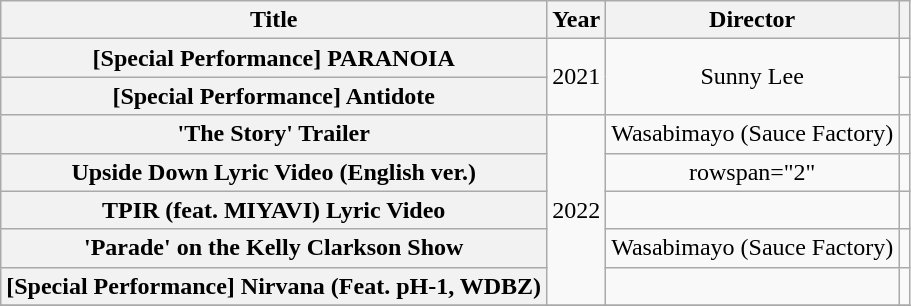<table class="wikitable sortable plainrowheaders" style="text-align:center;">
<tr>
<th scope="col">Title</th>
<th scope="col">Year</th>
<th scope="col">Director</th>
<th scope="col" class="unsortable"></th>
</tr>
<tr>
<th scope="row">[Special Performance] PARANOIA</th>
<td rowspan="2">2021</td>
<td rowspan="2">Sunny Lee</td>
<td></td>
</tr>
<tr>
<th scope="row">[Special Performance] Antidote</th>
<td></td>
</tr>
<tr>
<th scope="row">'The Story' Trailer</th>
<td rowspan="5">2022</td>
<td>Wasabimayo (Sauce Factory)</td>
<td></td>
</tr>
<tr>
<th scope="row">Upside Down Lyric Video (English ver.)</th>
<td>rowspan="2" </td>
<td></td>
</tr>
<tr>
<th scope="row">TPIR (feat. MIYAVI) Lyric Video</th>
<td></td>
</tr>
<tr>
<th scope="row">'Parade' on the Kelly Clarkson Show</th>
<td>Wasabimayo (Sauce Factory)</td>
<td></td>
</tr>
<tr>
<th scope="row">[Special Performance] Nirvana (Feat. pH-1, WDBZ)</th>
<td></td>
<td></td>
</tr>
<tr>
</tr>
</table>
